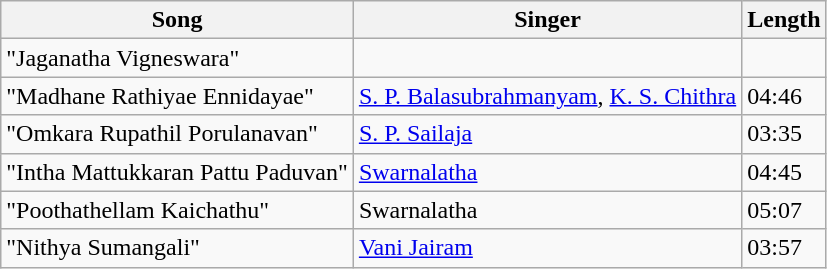<table class="wikitable">
<tr>
<th>Song</th>
<th>Singer</th>
<th>Length</th>
</tr>
<tr>
<td>"Jaganatha Vigneswara"</td>
<td></td>
<td></td>
</tr>
<tr>
<td>"Madhane Rathiyae Ennidayae"</td>
<td><a href='#'>S. P. Balasubrahmanyam</a>, <a href='#'>K. S. Chithra</a></td>
<td>04:46</td>
</tr>
<tr>
<td>"Omkara Rupathil Porulanavan"</td>
<td><a href='#'>S. P. Sailaja</a></td>
<td>03:35</td>
</tr>
<tr>
<td>"Intha Mattukkaran Pattu Paduvan"</td>
<td><a href='#'>Swarnalatha</a></td>
<td>04:45</td>
</tr>
<tr>
<td>"Poothathellam Kaichathu"</td>
<td>Swarnalatha</td>
<td>05:07</td>
</tr>
<tr>
<td>"Nithya Sumangali"</td>
<td><a href='#'>Vani Jairam</a></td>
<td>03:57</td>
</tr>
</table>
